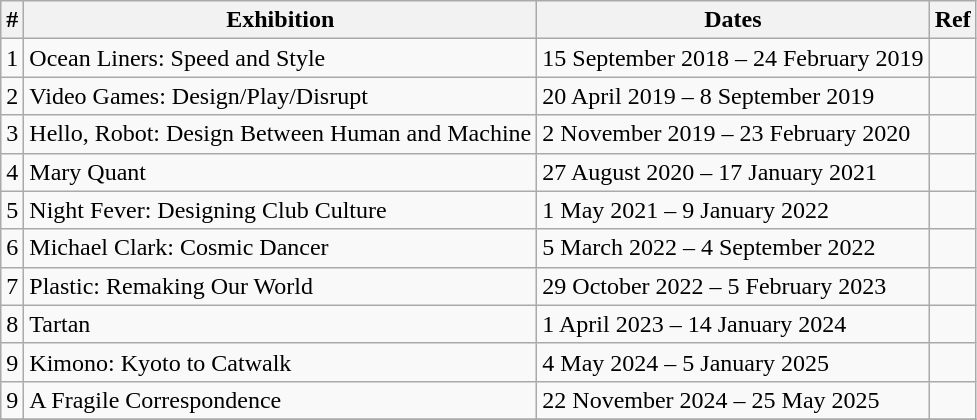<table class="wikitable">
<tr>
<th>#</th>
<th>Exhibition</th>
<th>Dates</th>
<th><strong>Ref</strong></th>
</tr>
<tr>
<td>1</td>
<td>Ocean Liners: Speed and Style</td>
<td>15 September 2018 – 24 February 2019</td>
<td></td>
</tr>
<tr>
<td>2</td>
<td>Video Games: Design/Play/Disrupt</td>
<td>20 April 2019 – 8 September 2019</td>
<td></td>
</tr>
<tr>
<td>3</td>
<td>Hello, Robot: Design Between Human and Machine</td>
<td>2 November 2019 – 23 February 2020</td>
<td></td>
</tr>
<tr>
<td>4</td>
<td>Mary Quant</td>
<td>27 August 2020 – 17 January 2021</td>
<td></td>
</tr>
<tr>
<td>5</td>
<td>Night Fever: Designing Club Culture</td>
<td>1 May 2021 – 9 January 2022</td>
<td></td>
</tr>
<tr>
<td>6</td>
<td>Michael Clark: Cosmic Dancer</td>
<td>5 March 2022 – 4 September 2022</td>
<td></td>
</tr>
<tr>
<td>7</td>
<td>Plastic: Remaking Our World</td>
<td>29 October 2022 – 5 February 2023</td>
<td></td>
</tr>
<tr>
<td>8</td>
<td>Tartan</td>
<td>1 April 2023 – 14 January 2024</td>
<td></td>
</tr>
<tr>
<td>9</td>
<td>Kimono: Kyoto to Catwalk</td>
<td>4 May 2024 – 5 January 2025</td>
<td></td>
</tr>
<tr>
<td>9</td>
<td>A Fragile Correspondence</td>
<td>22 November 2024 – 25 May 2025</td>
<td></td>
</tr>
<tr>
</tr>
</table>
